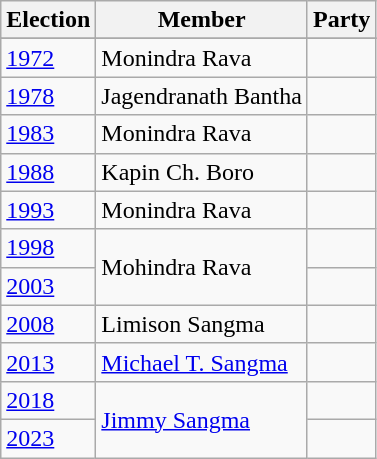<table class="wikitable sortable">
<tr>
<th>Election</th>
<th>Member</th>
<th colspan=2>Party</th>
</tr>
<tr>
</tr>
<tr>
<td><a href='#'>1972</a></td>
<td>Monindra Rava</td>
<td></td>
</tr>
<tr>
<td><a href='#'>1978</a></td>
<td>Jagendranath Bantha</td>
<td></td>
</tr>
<tr>
<td><a href='#'>1983</a></td>
<td>Monindra Rava</td>
<td></td>
</tr>
<tr>
<td><a href='#'>1988</a></td>
<td>Kapin Ch. Boro</td>
<td></td>
</tr>
<tr>
<td><a href='#'>1993</a></td>
<td>Monindra Rava</td>
<td></td>
</tr>
<tr>
<td><a href='#'>1998</a></td>
<td rowspan=2>Mohindra Rava</td>
<td></td>
</tr>
<tr>
<td><a href='#'>2003</a></td>
<td></td>
</tr>
<tr>
<td><a href='#'>2008</a></td>
<td>Limison Sangma</td>
<td></td>
</tr>
<tr>
<td><a href='#'>2013</a></td>
<td><a href='#'>Michael T. Sangma</a></td>
</tr>
<tr>
<td><a href='#'>2018</a></td>
<td rowspan=2><a href='#'>Jimmy Sangma</a></td>
<td></td>
</tr>
<tr>
<td><a href='#'>2023</a></td>
<td></td>
</tr>
</table>
